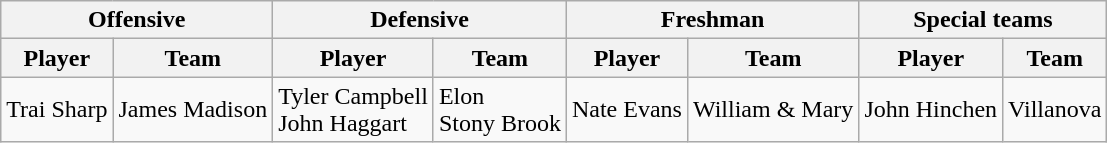<table class="wikitable" border="1">
<tr>
<th colspan="2">Offensive</th>
<th colspan="2">Defensive</th>
<th colspan="2">Freshman</th>
<th colspan="2">Special teams</th>
</tr>
<tr>
<th>Player</th>
<th>Team</th>
<th>Player</th>
<th>Team</th>
<th>Player</th>
<th>Team</th>
<th>Player</th>
<th>Team</th>
</tr>
<tr>
<td>Trai Sharp</td>
<td>James Madison</td>
<td>Tyler Campbell<br>John Haggart</td>
<td>Elon<br>Stony Brook</td>
<td>Nate Evans</td>
<td>William & Mary</td>
<td>John Hinchen</td>
<td>Villanova</td>
</tr>
</table>
